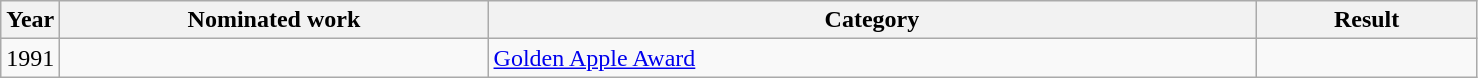<table class=wikitable>
<tr>
<th width=4%>Year</th>
<th width=29%>Nominated work</th>
<th width=52%>Category</th>
<th width=15%>Result</th>
</tr>
<tr>
<td align=center>1991</td>
<td></td>
<td><a href='#'>Golden Apple Award</a></td>
<td></td>
</tr>
</table>
